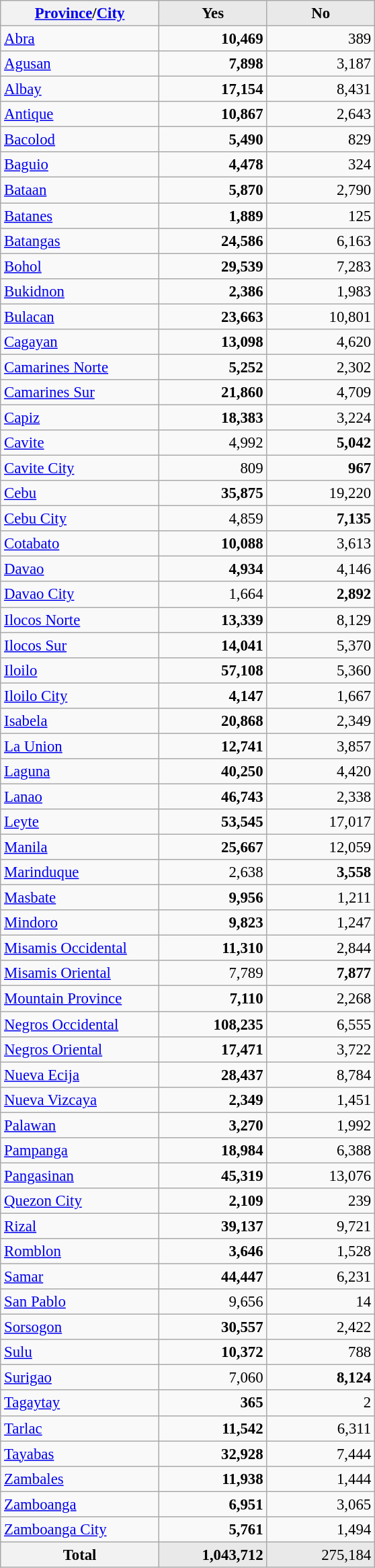<table class="wikitable" style="text-align:right; font-size:95%">
<tr>
<th width="150px" align="left"><a href='#'>Province</a>/<a href='#'>City</a></th>
<th width="100px" align="center" style="background: #E9E9E9">Yes</th>
<th width="100px" align="center" style="background: #E9E9E9">No</th>
</tr>
<tr>
<td align="left"><a href='#'>Abra</a></td>
<td><strong>10,469</strong></td>
<td>389</td>
</tr>
<tr>
<td align="left"><a href='#'>Agusan</a></td>
<td><strong>7,898</strong></td>
<td>3,187</td>
</tr>
<tr>
<td align="left"><a href='#'>Albay</a></td>
<td><strong>17,154</strong></td>
<td>8,431</td>
</tr>
<tr>
<td align="left"><a href='#'>Antique</a></td>
<td><strong>10,867</strong></td>
<td>2,643</td>
</tr>
<tr>
<td align="left"><a href='#'>Bacolod</a></td>
<td><strong>5,490</strong></td>
<td>829</td>
</tr>
<tr>
<td align="left"><a href='#'>Baguio</a></td>
<td><strong>4,478</strong></td>
<td>324</td>
</tr>
<tr>
<td align="left"><a href='#'>Bataan</a></td>
<td><strong>5,870</strong></td>
<td>2,790</td>
</tr>
<tr>
<td align="left"><a href='#'>Batanes</a></td>
<td><strong>1,889</strong></td>
<td>125</td>
</tr>
<tr>
<td align="left"><a href='#'>Batangas</a></td>
<td><strong>24,586</strong></td>
<td>6,163</td>
</tr>
<tr>
<td align="left"><a href='#'>Bohol</a></td>
<td><strong>29,539</strong></td>
<td>7,283</td>
</tr>
<tr>
<td align="left"><a href='#'>Bukidnon</a></td>
<td><strong>2,386</strong></td>
<td>1,983</td>
</tr>
<tr>
<td align="left"><a href='#'>Bulacan</a></td>
<td><strong>23,663</strong></td>
<td>10,801</td>
</tr>
<tr>
<td align="left"><a href='#'>Cagayan</a></td>
<td><strong>13,098</strong></td>
<td>4,620</td>
</tr>
<tr>
<td align="left"><a href='#'>Camarines Norte</a></td>
<td><strong>5,252</strong></td>
<td>2,302</td>
</tr>
<tr>
<td align="left"><a href='#'>Camarines Sur</a></td>
<td><strong>21,860</strong></td>
<td>4,709</td>
</tr>
<tr>
<td align="left"><a href='#'>Capiz</a></td>
<td><strong>18,383</strong></td>
<td>3,224</td>
</tr>
<tr>
<td align="left"><a href='#'>Cavite</a></td>
<td>4,992</td>
<td><strong>5,042</strong></td>
</tr>
<tr>
<td align="left"><a href='#'>Cavite City</a></td>
<td>809</td>
<td><strong>967</strong></td>
</tr>
<tr>
<td align="left"><a href='#'>Cebu</a></td>
<td><strong>35,875</strong></td>
<td>19,220</td>
</tr>
<tr>
<td align="left"><a href='#'>Cebu City</a></td>
<td>4,859</td>
<td><strong>7,135</strong></td>
</tr>
<tr>
<td align="left"><a href='#'>Cotabato</a></td>
<td><strong>10,088</strong></td>
<td>3,613</td>
</tr>
<tr>
<td align="left"><a href='#'>Davao</a></td>
<td><strong>4,934</strong></td>
<td>4,146</td>
</tr>
<tr>
<td align="left"><a href='#'>Davao City</a></td>
<td>1,664</td>
<td><strong>2,892</strong></td>
</tr>
<tr>
<td align="left"><a href='#'>Ilocos Norte</a></td>
<td><strong>13,339</strong></td>
<td>8,129</td>
</tr>
<tr>
<td align="left"><a href='#'>Ilocos Sur</a></td>
<td><strong>14,041</strong></td>
<td>5,370</td>
</tr>
<tr>
<td align="left"><a href='#'>Iloilo</a></td>
<td><strong>57,108</strong></td>
<td>5,360</td>
</tr>
<tr>
<td align="left"><a href='#'>Iloilo City</a></td>
<td><strong>4,147</strong></td>
<td>1,667</td>
</tr>
<tr>
<td align="left"><a href='#'>Isabela</a></td>
<td><strong>20,868</strong></td>
<td>2,349</td>
</tr>
<tr>
<td align="left"><a href='#'>La Union</a></td>
<td><strong>12,741</strong></td>
<td>3,857</td>
</tr>
<tr>
<td align="left"><a href='#'>Laguna</a></td>
<td><strong>40,250</strong></td>
<td>4,420</td>
</tr>
<tr>
<td align="left"><a href='#'>Lanao</a></td>
<td><strong>46,743</strong></td>
<td>2,338</td>
</tr>
<tr>
<td align="left"><a href='#'>Leyte</a></td>
<td><strong>53,545</strong></td>
<td>17,017</td>
</tr>
<tr>
<td align="left"><a href='#'>Manila</a></td>
<td><strong>25,667</strong></td>
<td>12,059</td>
</tr>
<tr>
<td align="left"><a href='#'>Marinduque</a></td>
<td>2,638</td>
<td><strong>3,558</strong></td>
</tr>
<tr>
<td align="left"><a href='#'>Masbate</a></td>
<td><strong>9,956</strong></td>
<td>1,211</td>
</tr>
<tr>
<td align="left"><a href='#'>Mindoro</a></td>
<td><strong>9,823</strong></td>
<td>1,247</td>
</tr>
<tr>
<td align="left"><a href='#'>Misamis Occidental</a></td>
<td><strong>11,310</strong></td>
<td>2,844</td>
</tr>
<tr>
<td align="left"><a href='#'>Misamis Oriental</a></td>
<td>7,789</td>
<td><strong>7,877</strong></td>
</tr>
<tr>
<td align="left"><a href='#'>Mountain Province</a></td>
<td><strong>7,110</strong></td>
<td>2,268</td>
</tr>
<tr>
<td align="left"><a href='#'>Negros Occidental</a></td>
<td><strong>108,235</strong></td>
<td>6,555</td>
</tr>
<tr>
<td align="left"><a href='#'>Negros Oriental</a></td>
<td><strong>17,471</strong></td>
<td>3,722</td>
</tr>
<tr>
<td align="left"><a href='#'>Nueva Ecija</a></td>
<td><strong>28,437</strong></td>
<td>8,784</td>
</tr>
<tr>
<td align="left"><a href='#'>Nueva Vizcaya</a></td>
<td><strong>2,349</strong></td>
<td>1,451</td>
</tr>
<tr>
<td align="left"><a href='#'>Palawan</a></td>
<td><strong>3,270</strong></td>
<td>1,992</td>
</tr>
<tr>
<td align="left"><a href='#'>Pampanga</a></td>
<td><strong>18,984</strong></td>
<td>6,388</td>
</tr>
<tr>
<td align="left"><a href='#'>Pangasinan</a></td>
<td><strong>45,319</strong></td>
<td>13,076</td>
</tr>
<tr>
<td align="left"><a href='#'>Quezon City</a></td>
<td><strong>2,109</strong></td>
<td>239</td>
</tr>
<tr>
<td align="left"><a href='#'>Rizal</a></td>
<td><strong>39,137</strong></td>
<td>9,721</td>
</tr>
<tr>
<td align="left"><a href='#'>Romblon</a></td>
<td><strong>3,646</strong></td>
<td>1,528</td>
</tr>
<tr>
<td align="left"><a href='#'>Samar</a></td>
<td><strong>44,447</strong></td>
<td>6,231</td>
</tr>
<tr>
<td align="left"><a href='#'>San Pablo</a></td>
<td>9,656</td>
<td>14</td>
</tr>
<tr>
<td align="left"><a href='#'>Sorsogon</a></td>
<td><strong>30,557</strong></td>
<td>2,422</td>
</tr>
<tr>
<td align="left"><a href='#'>Sulu</a></td>
<td><strong>10,372</strong></td>
<td>788</td>
</tr>
<tr>
<td align="left"><a href='#'>Surigao</a></td>
<td>7,060</td>
<td><strong>8,124</strong></td>
</tr>
<tr>
<td align="left"><a href='#'>Tagaytay</a></td>
<td><strong>365</strong></td>
<td>2</td>
</tr>
<tr>
<td align="left"><a href='#'>Tarlac</a></td>
<td><strong>11,542</strong></td>
<td>6,311</td>
</tr>
<tr>
<td align="left"><a href='#'>Tayabas</a></td>
<td><strong>32,928</strong></td>
<td>7,444</td>
</tr>
<tr>
<td align="left"><a href='#'>Zambales</a></td>
<td><strong>11,938</strong></td>
<td>1,444</td>
</tr>
<tr>
<td align="left"><a href='#'>Zamboanga</a></td>
<td><strong>6,951</strong></td>
<td>3,065</td>
</tr>
<tr>
<td align="left"><a href='#'>Zamboanga City</a></td>
<td><strong>5,761</strong></td>
<td>1,494</td>
</tr>
<tr style="background:#E9E9E9">
<th align="center"><strong>Total</strong></th>
<td><strong>1,043,712</strong></td>
<td>275,184</td>
</tr>
</table>
